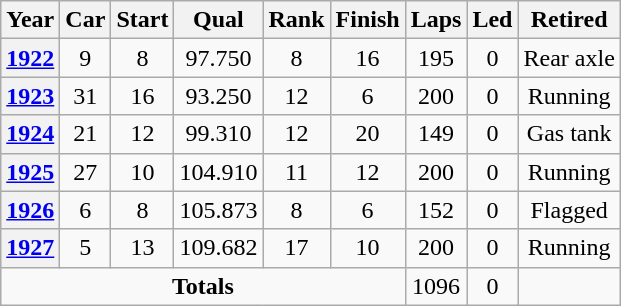<table class="wikitable" style="text-align:center">
<tr>
<th>Year</th>
<th>Car</th>
<th>Start</th>
<th>Qual</th>
<th>Rank</th>
<th>Finish</th>
<th>Laps</th>
<th>Led</th>
<th>Retired</th>
</tr>
<tr>
<th><a href='#'>1922</a></th>
<td>9</td>
<td>8</td>
<td>97.750</td>
<td>8</td>
<td>16</td>
<td>195</td>
<td>0</td>
<td>Rear axle</td>
</tr>
<tr>
<th><a href='#'>1923</a></th>
<td>31</td>
<td>16</td>
<td>93.250</td>
<td>12</td>
<td>6</td>
<td>200</td>
<td>0</td>
<td>Running</td>
</tr>
<tr>
<th><a href='#'>1924</a></th>
<td>21</td>
<td>12</td>
<td>99.310</td>
<td>12</td>
<td>20</td>
<td>149</td>
<td>0</td>
<td>Gas tank</td>
</tr>
<tr>
<th><a href='#'>1925</a></th>
<td>27</td>
<td>10</td>
<td>104.910</td>
<td>11</td>
<td>12</td>
<td>200</td>
<td>0</td>
<td>Running</td>
</tr>
<tr>
<th><a href='#'>1926</a></th>
<td>6</td>
<td>8</td>
<td>105.873</td>
<td>8</td>
<td>6</td>
<td>152</td>
<td>0</td>
<td>Flagged</td>
</tr>
<tr>
<th><a href='#'>1927</a></th>
<td>5</td>
<td>13</td>
<td>109.682</td>
<td>17</td>
<td>10</td>
<td>200</td>
<td>0</td>
<td>Running</td>
</tr>
<tr>
<td colspan=6><strong>Totals</strong></td>
<td>1096</td>
<td>0</td>
<td></td>
</tr>
</table>
